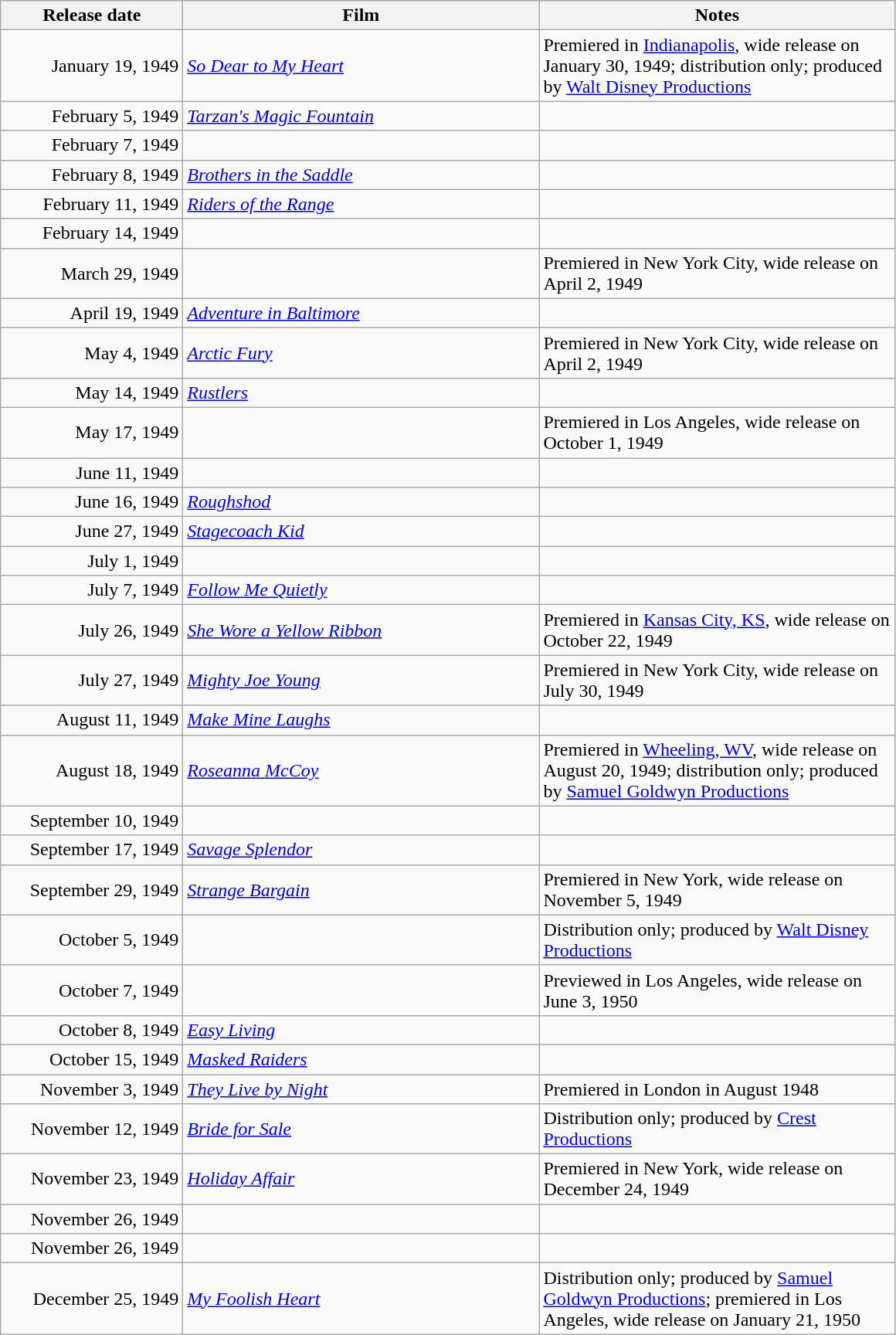<table class="wikitable sortable plainrowheaders">
<tr>
<th scope="col" style="width:150px">Release date</th>
<th scope="col" style="width:300px">Film</th>
<th scope="col" style="width:300px" class="unsortable">Notes</th>
</tr>
<tr>
<td style="text-align:right;">January 19, 1949</td>
<td><em><a href='#'>So Dear to My Heart</a></em></td>
<td>Premiered in <a href='#'>Indianapolis</a>, wide release on January 30, 1949; distribution only; produced by <a href='#'>Walt Disney Productions</a></td>
</tr>
<tr>
<td style="text-align:right;">February 5, 1949</td>
<td><em><a href='#'>Tarzan's Magic Fountain</a></em></td>
<td></td>
</tr>
<tr>
<td style="text-align:right;">February 7, 1949</td>
<td><em></em></td>
<td></td>
</tr>
<tr>
<td style="text-align:right;">February 8, 1949</td>
<td><em><a href='#'>Brothers in the Saddle</a></em></td>
<td></td>
</tr>
<tr>
<td style="text-align:right;">February 11, 1949</td>
<td><em><a href='#'>Riders of the Range</a></em></td>
<td></td>
</tr>
<tr>
<td style="text-align:right;">February 14, 1949</td>
<td><em></em></td>
<td></td>
</tr>
<tr>
<td style="text-align:right;">March 29, 1949</td>
<td><em></em></td>
<td>Premiered in New York City, wide release on April 2, 1949</td>
</tr>
<tr>
<td style="text-align:right;">April 19, 1949</td>
<td><em><a href='#'>Adventure in Baltimore</a></em></td>
<td></td>
</tr>
<tr>
<td style="text-align:right;">May 4, 1949</td>
<td><em><a href='#'>Arctic Fury</a></em></td>
<td>Premiered in New York City, wide release on April 2, 1949</td>
</tr>
<tr>
<td style="text-align:right;">May 14, 1949</td>
<td><em><a href='#'>Rustlers</a></em></td>
<td></td>
</tr>
<tr>
<td style="text-align:right;">May 17, 1949</td>
<td><em></em></td>
<td>Premiered in Los Angeles, wide release on October 1, 1949</td>
</tr>
<tr>
<td style="text-align:right;">June 11, 1949</td>
<td><em></em></td>
<td></td>
</tr>
<tr>
<td style="text-align:right;">June 16, 1949</td>
<td><em><a href='#'>Roughshod</a></em></td>
<td></td>
</tr>
<tr>
<td style="text-align:right;">June 27, 1949</td>
<td><em><a href='#'>Stagecoach Kid</a></em></td>
<td></td>
</tr>
<tr>
<td style="text-align:right;">July 1, 1949</td>
<td><em></em></td>
<td></td>
</tr>
<tr>
<td style="text-align:right;">July 7, 1949</td>
<td><em><a href='#'>Follow Me Quietly</a></em></td>
<td></td>
</tr>
<tr>
<td style="text-align:right;">July 26, 1949</td>
<td><em><a href='#'>She Wore a Yellow Ribbon</a></em></td>
<td>Premiered in <a href='#'>Kansas City, KS</a>, wide release on October 22, 1949</td>
</tr>
<tr>
<td style="text-align:right;">July 27, 1949</td>
<td><em><a href='#'>Mighty Joe Young</a></em></td>
<td>Premiered in New York City, wide release on July 30, 1949</td>
</tr>
<tr>
<td style="text-align:right;">August 11, 1949</td>
<td><em><a href='#'>Make Mine Laughs</a></em></td>
<td></td>
</tr>
<tr>
<td style="text-align:right;">August 18, 1949</td>
<td><em><a href='#'>Roseanna McCoy</a></em></td>
<td>Premiered in <a href='#'>Wheeling, WV</a>, wide release on August 20, 1949; distribution only; produced by <a href='#'>Samuel Goldwyn Productions</a></td>
</tr>
<tr>
<td style="text-align:right;">September 10, 1949</td>
<td><em></em></td>
<td></td>
</tr>
<tr>
<td style="text-align:right;">September 17, 1949</td>
<td><em><a href='#'>Savage Splendor</a></em></td>
<td></td>
</tr>
<tr>
<td style="text-align:right;">September 29, 1949</td>
<td><em><a href='#'>Strange Bargain</a></em></td>
<td>Premiered in New York, wide release on November 5, 1949</td>
</tr>
<tr>
<td style="text-align:right;">October 5, 1949</td>
<td><em></em></td>
<td>Distribution only; produced by <a href='#'>Walt Disney Productions</a></td>
</tr>
<tr>
<td style="text-align:right;">October 7, 1949</td>
<td><em></em></td>
<td>Previewed in Los Angeles, wide release on June 3, 1950</td>
</tr>
<tr>
<td style="text-align:right;">October 8, 1949</td>
<td><em><a href='#'>Easy Living</a></em></td>
<td></td>
</tr>
<tr>
<td style="text-align:right;">October 15, 1949</td>
<td><em><a href='#'>Masked Raiders</a></em></td>
<td></td>
</tr>
<tr>
<td style="text-align:right;">November 3, 1949</td>
<td><em><a href='#'>They Live by Night</a></em></td>
<td>Premiered in London in August 1948</td>
</tr>
<tr>
<td style="text-align:right;">November 12, 1949</td>
<td><em><a href='#'>Bride for Sale</a></em></td>
<td>Distribution only; produced by <a href='#'>Crest Productions</a></td>
</tr>
<tr>
<td style="text-align:right;">November 23, 1949</td>
<td><em><a href='#'>Holiday Affair</a></em></td>
<td>Premiered in New York, wide release on December 24, 1949</td>
</tr>
<tr>
<td style="text-align:right;">November 26, 1949</td>
<td><em></em></td>
<td></td>
</tr>
<tr>
<td style="text-align:right;">November 26, 1949</td>
<td><em></em></td>
<td></td>
</tr>
<tr>
<td style="text-align:right;">December 25, 1949</td>
<td><em><a href='#'>My Foolish Heart</a></em></td>
<td>Distribution only; produced by <a href='#'>Samuel Goldwyn Productions</a>; premiered in Los Angeles, wide release on January 21, 1950</td>
</tr>
</table>
